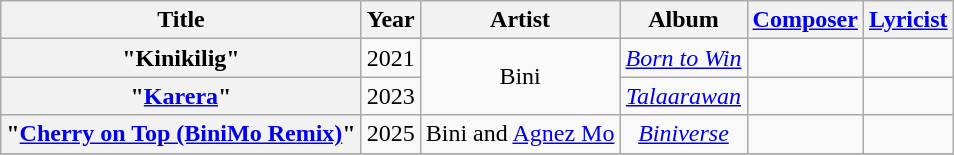<table class="wikitable plainrowheaders sortable" style="text-align:center">
<tr>
<th scope="col">Title</th>
<th scope="col">Year</th>
<th scope="col">Artist</th>
<th scope="col">Album</th>
<th scope="col" class="unsortable"><a href='#'>Composer</a></th>
<th scope="col" class="unsortable"><a href='#'>Lyricist</a></th>
</tr>
<tr>
<th scope="row">"Kinikilig"</th>
<td>2021</td>
<td rowspan="2">Bini</td>
<td><em><a href='#'>Born to Win</a></em></td>
<td></td>
<td></td>
</tr>
<tr>
<th scope="row">"<a href='#'>Karera</a>"</th>
<td>2023</td>
<td><em><a href='#'>Talaarawan</a></em></td>
<td></td>
<td></td>
</tr>
<tr>
<th scope="row">"<a href='#'>Cherry on Top (BiniMo Remix)</a>"</th>
<td>2025</td>
<td>Bini and <a href='#'>Agnez Mo</a></td>
<td><em><a href='#'>Biniverse</a></em></td>
<td></td>
<td></td>
</tr>
<tr>
</tr>
</table>
